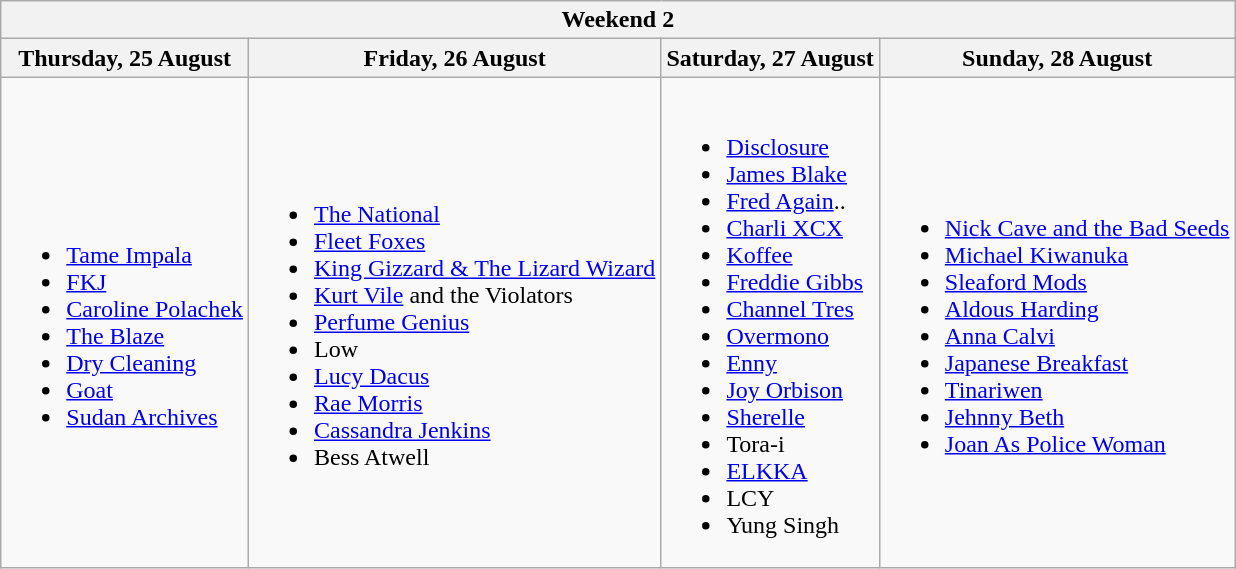<table class="wikitable plainrowheaders">
<tr>
<th colspan="4">Weekend 2</th>
</tr>
<tr>
<th>Thursday, 25 August</th>
<th>Friday, 26 August</th>
<th>Saturday, 27 August</th>
<th>Sunday, 28 August</th>
</tr>
<tr>
<td><br><ul><li><a href='#'>Tame Impala</a></li><li><a href='#'>FKJ</a></li><li><a href='#'>Caroline Polachek</a></li><li><a href='#'>The Blaze</a></li><li><a href='#'>Dry Cleaning</a></li><li><a href='#'>Goat</a></li><li><a href='#'>Sudan Archives</a></li></ul></td>
<td><br><ul><li><a href='#'>The National</a></li><li><a href='#'>Fleet Foxes</a></li><li><a href='#'>King Gizzard & The Lizard Wizard</a></li><li><a href='#'>Kurt Vile</a> and the Violators</li><li><a href='#'>Perfume Genius</a></li><li>Low</li><li><a href='#'>Lucy Dacus</a></li><li><a href='#'>Rae Morris</a></li><li><a href='#'>Cassandra Jenkins</a></li><li>Bess Atwell</li></ul></td>
<td><br><ul><li><a href='#'>Disclosure</a></li><li><a href='#'>James Blake</a></li><li><a href='#'>Fred Again</a>..</li><li><a href='#'>Charli XCX</a></li><li><a href='#'>Koffee</a></li><li><a href='#'>Freddie Gibbs</a></li><li><a href='#'>Channel Tres</a></li><li><a href='#'>Overmono</a></li><li><a href='#'>Enny</a></li><li><a href='#'>Joy Orbison</a></li><li><a href='#'>Sherelle</a></li><li>Tora-i</li><li><a href='#'>ELKKA</a></li><li>LCY</li><li>Yung Singh</li></ul></td>
<td><br><ul><li><a href='#'>Nick Cave and the Bad Seeds</a></li><li><a href='#'>Michael Kiwanuka</a></li><li><a href='#'>Sleaford Mods</a></li><li><a href='#'>Aldous Harding</a></li><li><a href='#'>Anna Calvi</a></li><li><a href='#'>Japanese Breakfast</a></li><li><a href='#'>Tinariwen</a></li><li><a href='#'>Jehnny Beth</a></li><li><a href='#'>Joan As Police Woman</a></li></ul></td>
</tr>
</table>
